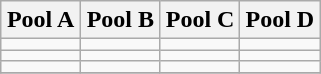<table class="wikitable">
<tr>
<th width=25%>Pool A</th>
<th width=25%>Pool B</th>
<th width=25%>Pool C</th>
<th width=25%>Pool D</th>
</tr>
<tr>
<td></td>
<td></td>
<td></td>
<td></td>
</tr>
<tr>
<td></td>
<td></td>
<td></td>
<td></td>
</tr>
<tr>
<td></td>
<td></td>
<td></td>
<td></td>
</tr>
<tr>
</tr>
</table>
